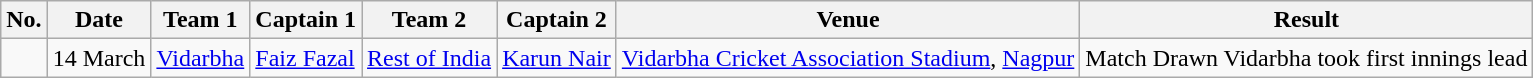<table class="wikitable">
<tr>
<th>No.</th>
<th>Date</th>
<th>Team 1</th>
<th>Captain 1</th>
<th>Team 2</th>
<th>Captain 2</th>
<th>Venue</th>
<th>Result</th>
</tr>
<tr>
<td> </td>
<td>14 March</td>
<td><a href='#'>Vidarbha</a></td>
<td><a href='#'>Faiz Fazal</a></td>
<td><a href='#'>Rest of India</a></td>
<td><a href='#'>Karun Nair</a></td>
<td><a href='#'>Vidarbha Cricket Association Stadium</a>, <a href='#'>Nagpur</a></td>
<td>Match Drawn Vidarbha took first innings lead</td>
</tr>
</table>
